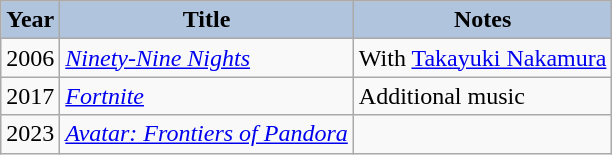<table class="wikitable">
<tr style="text-align:center;">
<th style="background:#B0C4DE;">Year</th>
<th style="background:#B0C4DE;">Title</th>
<th style="background:#B0C4DE;">Notes</th>
</tr>
<tr>
<td>2006</td>
<td><em><a href='#'>Ninety-Nine Nights</a></em></td>
<td>With <a href='#'>Takayuki Nakamura</a></td>
</tr>
<tr>
<td>2017</td>
<td><em><a href='#'>Fortnite</a></em></td>
<td>Additional music</td>
</tr>
<tr>
<td>2023</td>
<td><em><a href='#'>Avatar: Frontiers of Pandora</a></em></td>
<td></td>
</tr>
</table>
